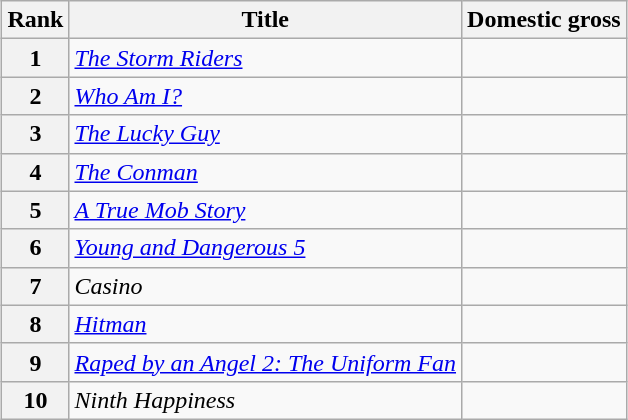<table class="wikitable sortable" style="margin:auto; margin:auto;">
<tr>
<th>Rank</th>
<th>Title</th>
<th>Domestic gross</th>
</tr>
<tr>
<th style="text-align:center;">1</th>
<td><em><a href='#'>The Storm Riders</a></em></td>
<td></td>
</tr>
<tr>
<th style="text-align:center;">2</th>
<td><em><a href='#'>Who Am I?</a></em></td>
<td></td>
</tr>
<tr>
<th style="text-align:center;">3</th>
<td><em><a href='#'>The Lucky Guy</a></em></td>
<td></td>
</tr>
<tr>
<th style="text-align:center;">4</th>
<td><em><a href='#'>The Conman</a></em></td>
<td></td>
</tr>
<tr>
<th style="text-align:center;">5</th>
<td><em><a href='#'>A True Mob Story</a></em></td>
<td></td>
</tr>
<tr>
<th style="text-align:center;">6</th>
<td><em><a href='#'>Young and Dangerous 5</a></em></td>
<td></td>
</tr>
<tr>
<th style="text-align:center;">7</th>
<td><em>Casino</em></td>
<td></td>
</tr>
<tr>
<th style="text-align:center;">8</th>
<td><em><a href='#'>Hitman</a></em></td>
<td></td>
</tr>
<tr>
<th style="text-align:center;">9</th>
<td><em><a href='#'>Raped by an Angel 2: The Uniform Fan</a></em></td>
<td></td>
</tr>
<tr>
<th style="text-align:center;">10</th>
<td><em>Ninth Happiness</em></td>
<td></td>
</tr>
</table>
